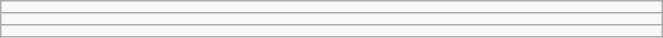<table class="wikitable" style=" text-align:center; font-size:110%;" width="35%">
<tr>
<td></td>
</tr>
<tr>
<td></td>
</tr>
<tr>
<td></td>
</tr>
</table>
